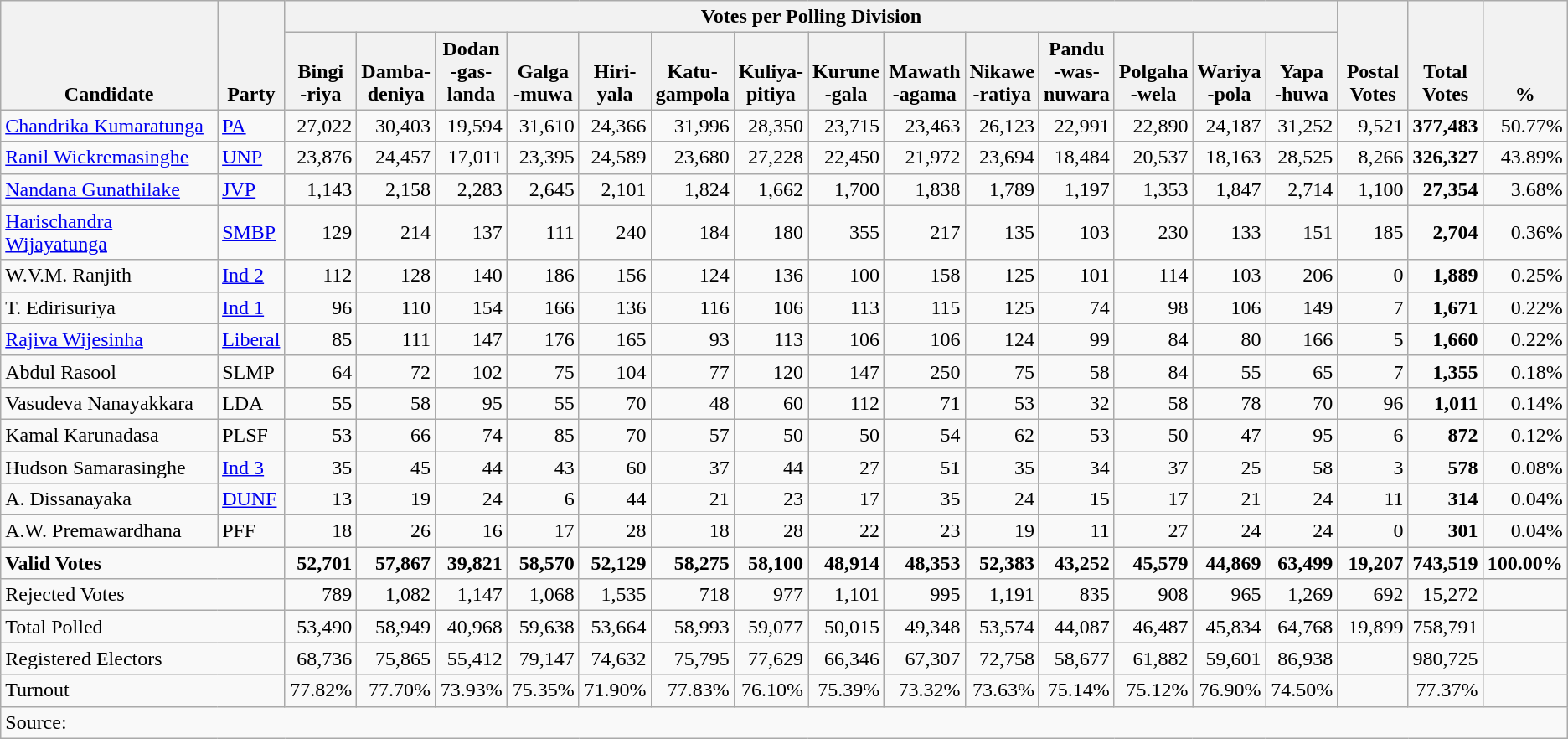<table class="wikitable" border="1" style="text-align:right;">
<tr>
<th align=left valign=bottom rowspan=2 width="180">Candidate</th>
<th align=left valign=bottom rowspan=2 width="40">Party</th>
<th colspan=14>Votes per Polling Division</th>
<th align=center valign=bottom rowspan=2 width="50">Postal<br>Votes</th>
<th align=center valign=bottom rowspan=2 width="50">Total Votes</th>
<th align=center valign=bottom rowspan=2 width="50">%</th>
</tr>
<tr>
<th align=center valign=bottom width="50">Bingi<br>-riya</th>
<th align=center valign=bottom width="50">Damba-<br>deniya</th>
<th align=center valign=bottom width="50">Dodan<br>-gas-<br>landa</th>
<th align=center valign=bottom width="50">Galga<br>-muwa</th>
<th align=center valign=bottom width="50">Hiri-<br>yala</th>
<th align=center valign=bottom width="50">Katu-<br>gampola</th>
<th align=center valign=bottom width="50">Kuliya-<br>pitiya</th>
<th align=center valign=bottom width="50">Kurune<br>-gala</th>
<th align=center valign=bottom width="50">Mawath<br>-agama</th>
<th align=center valign=bottom width="50">Nikawe<br>-ratiya</th>
<th align=center valign=bottom width="50">Pandu<br>-was-<br>nuwara</th>
<th align=center valign=bottom width="50">Polgaha<br>-wela</th>
<th align=center valign=bottom width="50">Wariya<br>-pola</th>
<th align=center valign=bottom width="50">Yapa<br>-huwa</th>
</tr>
<tr>
<td align=left><a href='#'>Chandrika Kumaratunga</a></td>
<td align=left><a href='#'>PA</a></td>
<td>27,022</td>
<td>30,403</td>
<td>19,594</td>
<td>31,610</td>
<td>24,366</td>
<td>31,996</td>
<td>28,350</td>
<td>23,715</td>
<td>23,463</td>
<td>26,123</td>
<td>22,991</td>
<td>22,890</td>
<td>24,187</td>
<td>31,252</td>
<td>9,521</td>
<td><strong>377,483</strong></td>
<td>50.77%</td>
</tr>
<tr>
<td align=left><a href='#'>Ranil Wickremasinghe</a></td>
<td align=left><a href='#'>UNP</a></td>
<td>23,876</td>
<td>24,457</td>
<td>17,011</td>
<td>23,395</td>
<td>24,589</td>
<td>23,680</td>
<td>27,228</td>
<td>22,450</td>
<td>21,972</td>
<td>23,694</td>
<td>18,484</td>
<td>20,537</td>
<td>18,163</td>
<td>28,525</td>
<td>8,266</td>
<td><strong>326,327</strong></td>
<td>43.89%</td>
</tr>
<tr>
<td align=left><a href='#'>Nandana Gunathilake</a></td>
<td align=left><a href='#'>JVP</a></td>
<td>1,143</td>
<td>2,158</td>
<td>2,283</td>
<td>2,645</td>
<td>2,101</td>
<td>1,824</td>
<td>1,662</td>
<td>1,700</td>
<td>1,838</td>
<td>1,789</td>
<td>1,197</td>
<td>1,353</td>
<td>1,847</td>
<td>2,714</td>
<td>1,100</td>
<td><strong>27,354</strong></td>
<td>3.68%</td>
</tr>
<tr>
<td align=left><a href='#'>Harischandra Wijayatunga</a></td>
<td align=left><a href='#'>SMBP</a></td>
<td>129</td>
<td>214</td>
<td>137</td>
<td>111</td>
<td>240</td>
<td>184</td>
<td>180</td>
<td>355</td>
<td>217</td>
<td>135</td>
<td>103</td>
<td>230</td>
<td>133</td>
<td>151</td>
<td>185</td>
<td><strong>2,704</strong></td>
<td>0.36%</td>
</tr>
<tr>
<td align=left>W.V.M. Ranjith</td>
<td align=left><a href='#'>Ind 2</a></td>
<td>112</td>
<td>128</td>
<td>140</td>
<td>186</td>
<td>156</td>
<td>124</td>
<td>136</td>
<td>100</td>
<td>158</td>
<td>125</td>
<td>101</td>
<td>114</td>
<td>103</td>
<td>206</td>
<td>0</td>
<td><strong>1,889</strong></td>
<td>0.25%</td>
</tr>
<tr>
<td align=left>T. Edirisuriya</td>
<td align=left><a href='#'>Ind 1</a></td>
<td>96</td>
<td>110</td>
<td>154</td>
<td>166</td>
<td>136</td>
<td>116</td>
<td>106</td>
<td>113</td>
<td>115</td>
<td>125</td>
<td>74</td>
<td>98</td>
<td>106</td>
<td>149</td>
<td>7</td>
<td><strong>1,671</strong></td>
<td>0.22%</td>
</tr>
<tr>
<td align=left><a href='#'>Rajiva Wijesinha</a></td>
<td align=left><a href='#'>Liberal</a></td>
<td>85</td>
<td>111</td>
<td>147</td>
<td>176</td>
<td>165</td>
<td>93</td>
<td>113</td>
<td>106</td>
<td>106</td>
<td>124</td>
<td>99</td>
<td>84</td>
<td>80</td>
<td>166</td>
<td>5</td>
<td><strong>1,660</strong></td>
<td>0.22%</td>
</tr>
<tr>
<td align=left>Abdul Rasool</td>
<td align=left>SLMP</td>
<td>64</td>
<td>72</td>
<td>102</td>
<td>75</td>
<td>104</td>
<td>77</td>
<td>120</td>
<td>147</td>
<td>250</td>
<td>75</td>
<td>58</td>
<td>84</td>
<td>55</td>
<td>65</td>
<td>7</td>
<td><strong>1,355</strong></td>
<td>0.18%</td>
</tr>
<tr>
<td align=left>Vasudeva Nanayakkara</td>
<td align=left>LDA</td>
<td>55</td>
<td>58</td>
<td>95</td>
<td>55</td>
<td>70</td>
<td>48</td>
<td>60</td>
<td>112</td>
<td>71</td>
<td>53</td>
<td>32</td>
<td>58</td>
<td>78</td>
<td>70</td>
<td>96</td>
<td><strong>1,011</strong></td>
<td>0.14%</td>
</tr>
<tr>
<td align=left>Kamal Karunadasa</td>
<td align=left>PLSF</td>
<td>53</td>
<td>66</td>
<td>74</td>
<td>85</td>
<td>70</td>
<td>57</td>
<td>50</td>
<td>50</td>
<td>54</td>
<td>62</td>
<td>53</td>
<td>50</td>
<td>47</td>
<td>95</td>
<td>6</td>
<td><strong>872</strong></td>
<td>0.12%</td>
</tr>
<tr>
<td align=left>Hudson Samarasinghe</td>
<td align=left><a href='#'>Ind 3</a></td>
<td>35</td>
<td>45</td>
<td>44</td>
<td>43</td>
<td>60</td>
<td>37</td>
<td>44</td>
<td>27</td>
<td>51</td>
<td>35</td>
<td>34</td>
<td>37</td>
<td>25</td>
<td>58</td>
<td>3</td>
<td><strong>578</strong></td>
<td>0.08%</td>
</tr>
<tr>
<td align=left>A. Dissanayaka</td>
<td align=left><a href='#'>DUNF</a></td>
<td>13</td>
<td>19</td>
<td>24</td>
<td>6</td>
<td>44</td>
<td>21</td>
<td>23</td>
<td>17</td>
<td>35</td>
<td>24</td>
<td>15</td>
<td>17</td>
<td>21</td>
<td>24</td>
<td>11</td>
<td><strong>314</strong></td>
<td>0.04%</td>
</tr>
<tr>
<td align=left>A.W. Premawardhana</td>
<td align=left>PFF</td>
<td>18</td>
<td>26</td>
<td>16</td>
<td>17</td>
<td>28</td>
<td>18</td>
<td>28</td>
<td>22</td>
<td>23</td>
<td>19</td>
<td>11</td>
<td>27</td>
<td>24</td>
<td>24</td>
<td>0</td>
<td><strong>301</strong></td>
<td>0.04%</td>
</tr>
<tr>
<td align=left colspan=2><strong>Valid Votes</strong></td>
<td><strong>52,701</strong></td>
<td><strong>57,867</strong></td>
<td><strong>39,821</strong></td>
<td><strong>58,570</strong></td>
<td><strong>52,129</strong></td>
<td><strong>58,275</strong></td>
<td><strong>58,100</strong></td>
<td><strong>48,914</strong></td>
<td><strong>48,353</strong></td>
<td><strong>52,383</strong></td>
<td><strong>43,252</strong></td>
<td><strong>45,579</strong></td>
<td><strong>44,869</strong></td>
<td><strong>63,499</strong></td>
<td><strong>19,207</strong></td>
<td><strong>743,519</strong></td>
<td><strong>100.00%</strong></td>
</tr>
<tr>
<td align=left colspan=2>Rejected Votes</td>
<td>789</td>
<td>1,082</td>
<td>1,147</td>
<td>1,068</td>
<td>1,535</td>
<td>718</td>
<td>977</td>
<td>1,101</td>
<td>995</td>
<td>1,191</td>
<td>835</td>
<td>908</td>
<td>965</td>
<td>1,269</td>
<td>692</td>
<td>15,272</td>
<td></td>
</tr>
<tr>
<td align=left colspan=2>Total Polled</td>
<td>53,490</td>
<td>58,949</td>
<td>40,968</td>
<td>59,638</td>
<td>53,664</td>
<td>58,993</td>
<td>59,077</td>
<td>50,015</td>
<td>49,348</td>
<td>53,574</td>
<td>44,087</td>
<td>46,487</td>
<td>45,834</td>
<td>64,768</td>
<td>19,899</td>
<td>758,791</td>
<td></td>
</tr>
<tr>
<td align=left colspan=2>Registered Electors</td>
<td>68,736</td>
<td>75,865</td>
<td>55,412</td>
<td>79,147</td>
<td>74,632</td>
<td>75,795</td>
<td>77,629</td>
<td>66,346</td>
<td>67,307</td>
<td>72,758</td>
<td>58,677</td>
<td>61,882</td>
<td>59,601</td>
<td>86,938</td>
<td></td>
<td>980,725</td>
<td></td>
</tr>
<tr>
<td align=left colspan=2>Turnout</td>
<td>77.82%</td>
<td>77.70%</td>
<td>73.93%</td>
<td>75.35%</td>
<td>71.90%</td>
<td>77.83%</td>
<td>76.10%</td>
<td>75.39%</td>
<td>73.32%</td>
<td>73.63%</td>
<td>75.14%</td>
<td>75.12%</td>
<td>76.90%</td>
<td>74.50%</td>
<td></td>
<td>77.37%</td>
<td></td>
</tr>
<tr>
<td align=left colspan=19>Source:</td>
</tr>
</table>
